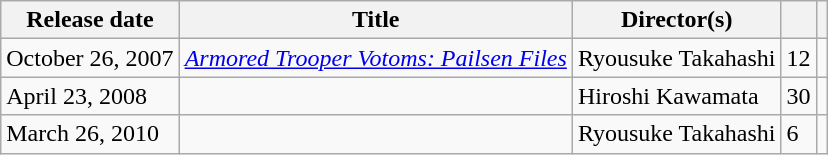<table class="wikitable sortable">
<tr>
<th>Release date</th>
<th>Title</th>
<th " class="unsortable">Director(s)</th>
<th " class="unsortable"></th>
<th class="unsortable" "></th>
</tr>
<tr>
<td>October 26, 2007</td>
<td><em><a href='#'>Armored Trooper Votoms: Pailsen Files</a></em></td>
<td>Ryousuke Takahashi</td>
<td>12</td>
<td></td>
</tr>
<tr>
<td>April 23, 2008</td>
<td><em></em></td>
<td>Hiroshi Kawamata</td>
<td>30</td>
<td></td>
</tr>
<tr>
<td>March 26, 2010</td>
<td><em></em></td>
<td>Ryousuke Takahashi</td>
<td>6</td>
<td></td>
</tr>
</table>
